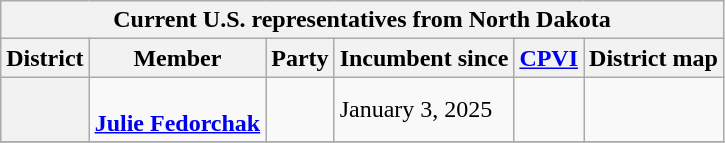<table class="wikitable sortable">
<tr>
<th colspan=6>Current U.S. representatives from North Dakota</th>
</tr>
<tr>
<th>District</th>
<th>Member<br></th>
<th>Party</th>
<th data-sort-type="date">Incumbent since</th>
<th data-sort-type="number"><a href='#'>CPVI</a><br></th>
<th class="unsortable">District map</th>
</tr>
<tr>
<th></th>
<td data-sort-value="Fedorchak, Julie"><br><strong><a href='#'>Julie Fedorchak</a></strong><br></td>
<td></td>
<td>January 3, 2025</td>
<td></td>
<td></td>
</tr>
<tr>
</tr>
</table>
